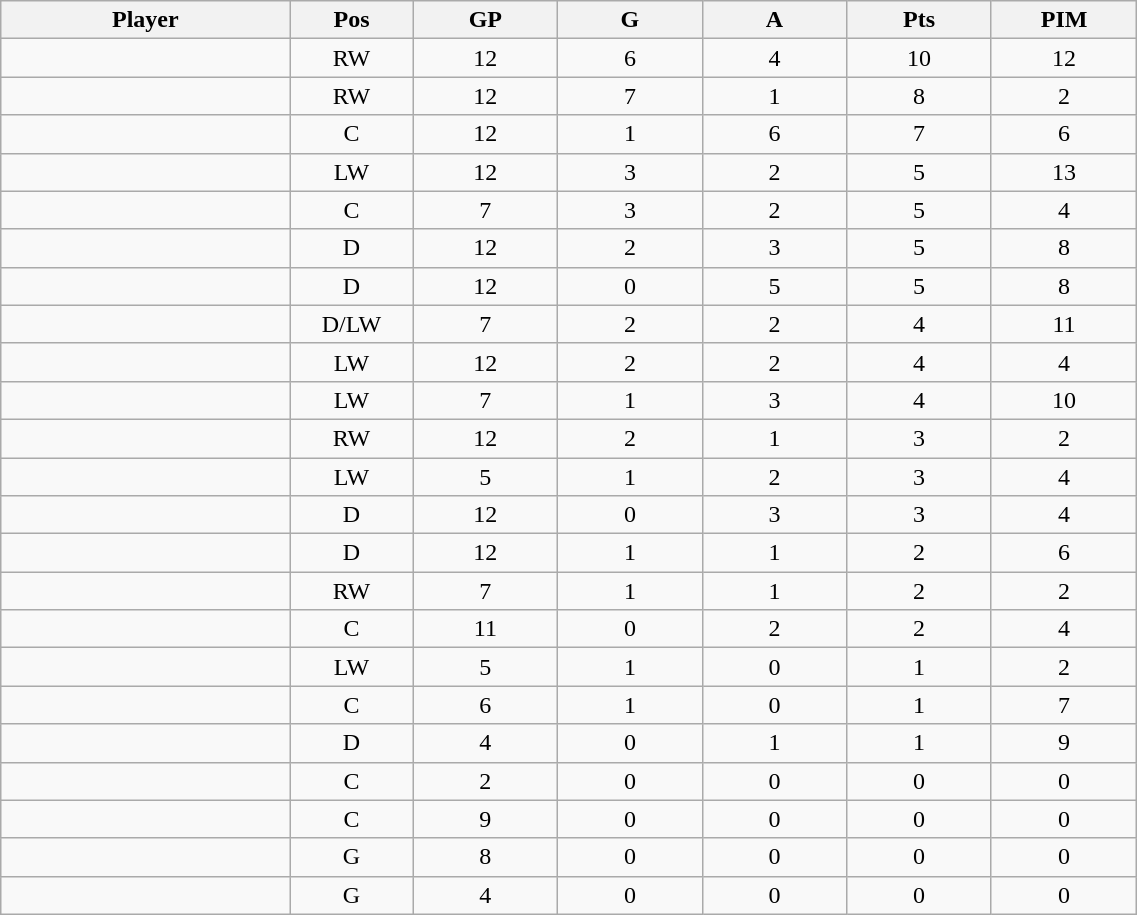<table class="wikitable sortable" width="60%">
<tr ALIGN="center">
<th bgcolor="#DDDDFF" width="10%">Player</th>
<th bgcolor="#DDDDFF" width="3%" title="Position">Pos</th>
<th bgcolor="#DDDDFF" width="5%" title="Games played">GP</th>
<th bgcolor="#DDDDFF" width="5%" title="Goals">G</th>
<th bgcolor="#DDDDFF" width="5%" title="Assists">A</th>
<th bgcolor="#DDDDFF" width="5%" title="Points">Pts</th>
<th bgcolor="#DDDDFF" width="5%" title="Penalties in Minutes">PIM</th>
</tr>
<tr align="center">
<td align="right"></td>
<td>RW</td>
<td>12</td>
<td>6</td>
<td>4</td>
<td>10</td>
<td>12</td>
</tr>
<tr align="center">
<td align="right"></td>
<td>RW</td>
<td>12</td>
<td>7</td>
<td>1</td>
<td>8</td>
<td>2</td>
</tr>
<tr align="center">
<td align="right"></td>
<td>C</td>
<td>12</td>
<td>1</td>
<td>6</td>
<td>7</td>
<td>6</td>
</tr>
<tr align="center">
<td align="right"></td>
<td>LW</td>
<td>12</td>
<td>3</td>
<td>2</td>
<td>5</td>
<td>13</td>
</tr>
<tr align="center">
<td align="right"></td>
<td>C</td>
<td>7</td>
<td>3</td>
<td>2</td>
<td>5</td>
<td>4</td>
</tr>
<tr align="center">
<td align="right"></td>
<td>D</td>
<td>12</td>
<td>2</td>
<td>3</td>
<td>5</td>
<td>8</td>
</tr>
<tr align="center">
<td align="right"></td>
<td>D</td>
<td>12</td>
<td>0</td>
<td>5</td>
<td>5</td>
<td>8</td>
</tr>
<tr align="center">
<td align="right"></td>
<td>D/LW</td>
<td>7</td>
<td>2</td>
<td>2</td>
<td>4</td>
<td>11</td>
</tr>
<tr align="center">
<td align="right"></td>
<td>LW</td>
<td>12</td>
<td>2</td>
<td>2</td>
<td>4</td>
<td>4</td>
</tr>
<tr align="center">
<td align="right"></td>
<td>LW</td>
<td>7</td>
<td>1</td>
<td>3</td>
<td>4</td>
<td>10</td>
</tr>
<tr align="center">
<td align="right"></td>
<td>RW</td>
<td>12</td>
<td>2</td>
<td>1</td>
<td>3</td>
<td>2</td>
</tr>
<tr align="center">
<td align="right"></td>
<td>LW</td>
<td>5</td>
<td>1</td>
<td>2</td>
<td>3</td>
<td>4</td>
</tr>
<tr align="center">
<td align="right"></td>
<td>D</td>
<td>12</td>
<td>0</td>
<td>3</td>
<td>3</td>
<td>4</td>
</tr>
<tr align="center">
<td align="right"></td>
<td>D</td>
<td>12</td>
<td>1</td>
<td>1</td>
<td>2</td>
<td>6</td>
</tr>
<tr align="center">
<td align="right"></td>
<td>RW</td>
<td>7</td>
<td>1</td>
<td>1</td>
<td>2</td>
<td>2</td>
</tr>
<tr align="center">
<td align="right"></td>
<td>C</td>
<td>11</td>
<td>0</td>
<td>2</td>
<td>2</td>
<td>4</td>
</tr>
<tr align="center">
<td align="right"></td>
<td>LW</td>
<td>5</td>
<td>1</td>
<td>0</td>
<td>1</td>
<td>2</td>
</tr>
<tr align="center">
<td align="right"></td>
<td>C</td>
<td>6</td>
<td>1</td>
<td>0</td>
<td>1</td>
<td>7</td>
</tr>
<tr align="center">
<td align="right"></td>
<td>D</td>
<td>4</td>
<td>0</td>
<td>1</td>
<td>1</td>
<td>9</td>
</tr>
<tr align="center">
<td align="right"></td>
<td>C</td>
<td>2</td>
<td>0</td>
<td>0</td>
<td>0</td>
<td>0</td>
</tr>
<tr align="center">
<td align="right"></td>
<td>C</td>
<td>9</td>
<td>0</td>
<td>0</td>
<td>0</td>
<td>0</td>
</tr>
<tr align="center">
<td align="right"></td>
<td>G</td>
<td>8</td>
<td>0</td>
<td>0</td>
<td>0</td>
<td>0</td>
</tr>
<tr align="center">
<td align="right"></td>
<td>G</td>
<td>4</td>
<td>0</td>
<td>0</td>
<td>0</td>
<td>0</td>
</tr>
</table>
